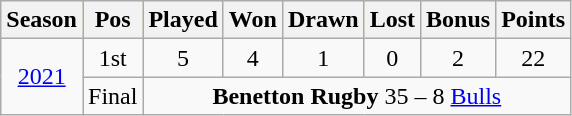<table class="wikitable" style="text-align:center">
<tr style="background-color:#ffff99">
<th>Season</th>
<th>Pos</th>
<th>Played</th>
<th>Won</th>
<th>Drawn</th>
<th>Lost</th>
<th>Bonus</th>
<th>Points</th>
</tr>
<tr>
<td rowspan="2"><a href='#'>2021</a></td>
<td>1st</td>
<td>5</td>
<td>4</td>
<td>1</td>
<td>0</td>
<td>2</td>
<td>22</td>
</tr>
<tr>
<td>Final</td>
<td colspan="6"><strong>Benetton Rugby</strong> 35 – 8 <a href='#'>Bulls</a></td>
</tr>
</table>
